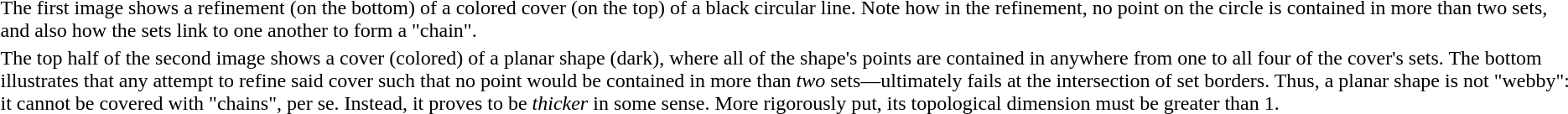<table |->
<tr>
<td></td>
<td>The first image shows a refinement (on the bottom) of a colored cover (on the top) of a black circular line. Note how in the refinement, no point on the circle is contained in more than two sets, and also how the sets link to one another to form a "chain".</td>
</tr>
<tr>
<td></td>
<td>The top half of the second image shows a cover (colored) of a planar shape (dark), where all of the shape's points are contained in anywhere from one to all four of the cover's sets. The bottom illustrates that any attempt to refine said cover such that no point would be contained in more than <em>two</em> sets—ultimately fails at the intersection of set borders. Thus, a planar shape is not "webby": it cannot be covered with "chains", per se. Instead, it proves to be <em>thicker</em> in some sense. More rigorously put, its topological dimension must be greater than 1.</td>
</tr>
</table>
